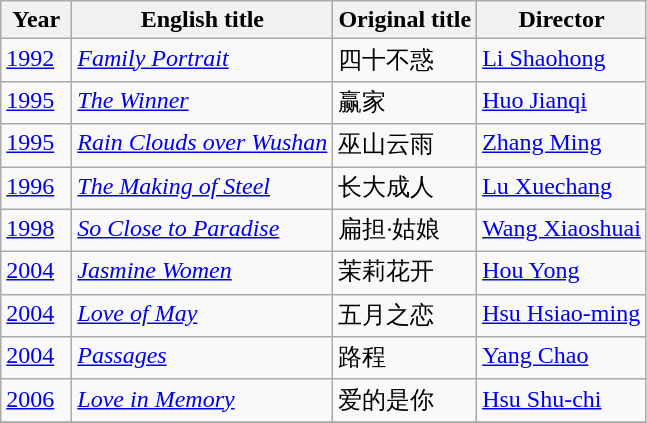<table class="wikitable sortable">
<tr>
<th align="left" valign="top" width="40">Year</th>
<th align="left" valign="top">English title</th>
<th align="left" valign="top">Original title</th>
<th align="left" valign="top">Director</th>
</tr>
<tr>
<td align="left" valign="top"><a href='#'>1992</a></td>
<td align="left" valign="top"><em><a href='#'>Family Portrait</a></em></td>
<td align="left" valign="top">四十不惑</td>
<td align="left" valign="top"><a href='#'>Li Shaohong</a></td>
</tr>
<tr>
<td align="left" valign="top"><a href='#'>1995</a></td>
<td align="left" valign="top"><em><a href='#'>The Winner</a></em></td>
<td align="left" valign="top">赢家</td>
<td align="left" valign="top"><a href='#'>Huo Jianqi</a></td>
</tr>
<tr>
<td align="left" valign="top"><a href='#'>1995</a></td>
<td align="left" valign="top"><em><a href='#'>Rain Clouds over Wushan</a></em></td>
<td align="left" valign="top">巫山云雨</td>
<td align="left" valign="top"><a href='#'>Zhang Ming</a></td>
</tr>
<tr>
<td align="left" valign="top"><a href='#'>1996</a></td>
<td align="left" valign="top"><em><a href='#'>The Making of Steel</a></em></td>
<td align="left" valign="top">长大成人</td>
<td align="left" valign="top"><a href='#'>Lu Xuechang</a></td>
</tr>
<tr>
<td align="left" valign="top"><a href='#'>1998</a></td>
<td align="left" valign="top"><em><a href='#'>So Close to Paradise</a></em></td>
<td align="left" valign="top">扁担·姑娘</td>
<td align="left" valign="top"><a href='#'>Wang Xiaoshuai</a></td>
</tr>
<tr>
<td align="left" valign="top"><a href='#'>2004</a></td>
<td align="left" valign="top"><em><a href='#'>Jasmine Women</a></em></td>
<td align="left" valign="top">茉莉花开</td>
<td align="left" valign="top"><a href='#'>Hou Yong</a></td>
</tr>
<tr>
<td align="left" valign="top"><a href='#'>2004</a></td>
<td align="left" valign="top"><em><a href='#'>Love of May</a></em></td>
<td align="left" valign="top">五月之恋</td>
<td align="left" valign="top"><a href='#'>Hsu Hsiao-ming</a></td>
</tr>
<tr>
<td align="left" valign="top"><a href='#'>2004</a></td>
<td align="left" valign="top"><em><a href='#'>Passages</a></em></td>
<td align="left" valign="top">路程</td>
<td align="left" valign="top"><a href='#'>Yang Chao</a></td>
</tr>
<tr>
<td align="left" valign="top"><a href='#'>2006</a></td>
<td align="left" valign="top"><em><a href='#'>Love in Memory</a></em></td>
<td align="left" valign="top">爱的是你</td>
<td align="left" valign="top"><a href='#'>Hsu Shu-chi</a></td>
</tr>
<tr>
</tr>
</table>
